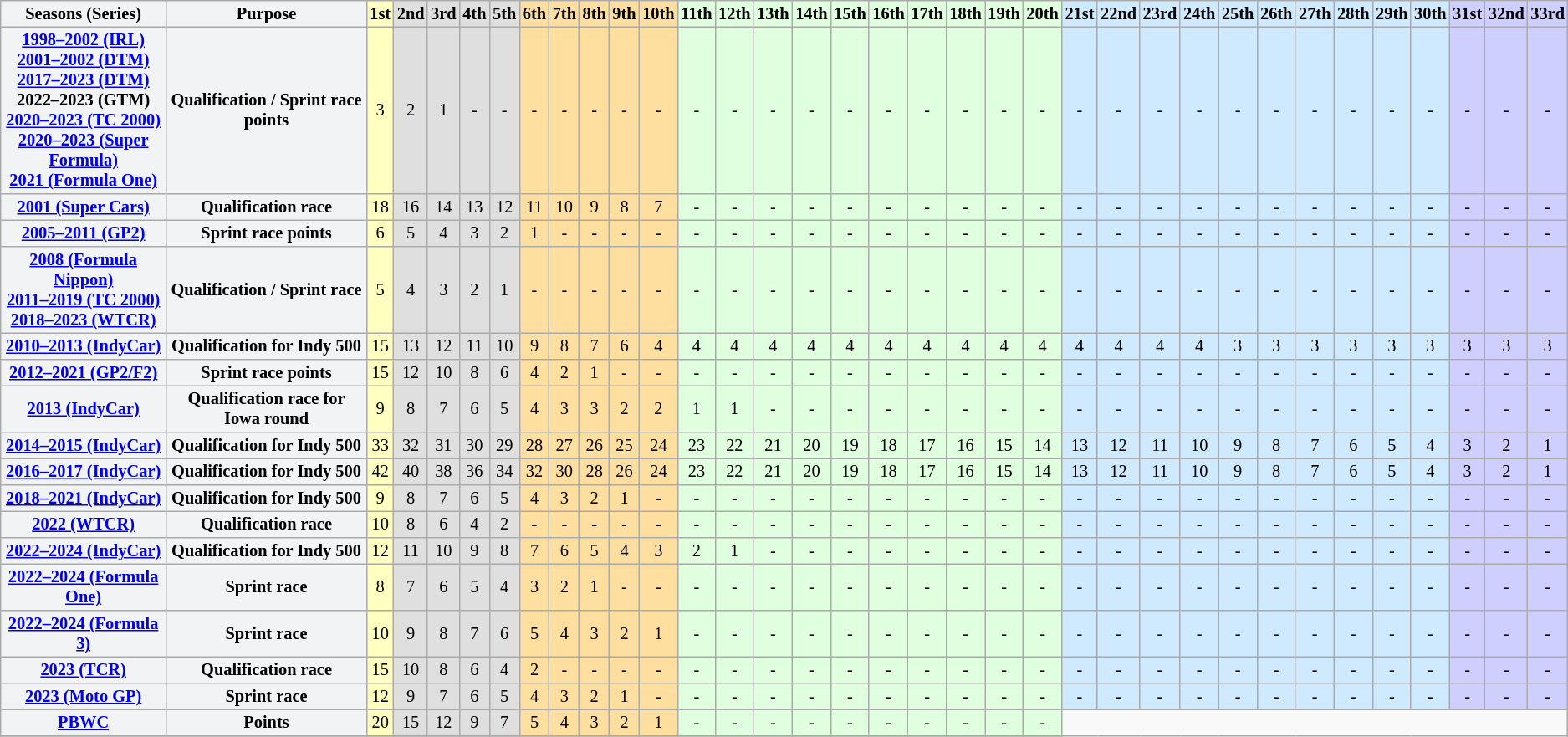<table border="2" cellpadding="2" cellspacing="0" style="margin:0 1em 0 0; background:#f9f9f9; border:1px #aaa solid; border-collapse:collapse; font-size:85%;">
<tr>
<th bgcolor=f2f3f4>Seasons (Series)</th>
<th bgcolor=f2f3f4>Purpose</th>
<td bgcolor=ffffbf align="center"><strong>1st</strong></td>
<td bgcolor=dfdfdf align="center"><strong>2nd</strong></td>
<td bgcolor=dfdfdf align="center"><strong>3rd</strong></td>
<td bgcolor=dfdfdf align="center"><strong>4th</strong></td>
<td bgcolor=dfdfdf align="center"><strong>5th</strong></td>
<td bgcolor=ffdf9f align="center"><strong>6th</strong></td>
<td bgcolor=ffdf9f align="center"><strong>7th</strong></td>
<td bgcolor=ffdf9f align="center"><strong>8th</strong></td>
<td bgcolor=ffdf9f align="center"><strong>9th</strong></td>
<td bgcolor=ffdf9f align="center"><strong>10th</strong></td>
<td bgcolor=dfffdf align="center"><strong>11th</strong></td>
<td bgcolor=dfffdf align="center"><strong>12th</strong></td>
<td bgcolor=dfffdf align="center"><strong>13th</strong></td>
<td bgcolor=dfffdf align="center"><strong>14th</strong></td>
<td bgcolor=dfffdf align="center"><strong>15th</strong></td>
<td bgcolor=dfffdf align="center"><strong>16th</strong></td>
<td bgcolor=dfffdf align="center"><strong>17th</strong></td>
<td bgcolor=dfffdf align="center"><strong>18th</strong></td>
<td bgcolor=dfffdf align="center"><strong>19th</strong></td>
<td bgcolor=dfffdf align="center"><strong>20th</strong></td>
<td bgcolor=cfeaff align="center"><strong>21st</strong></td>
<td bgcolor=cfeaff align="center"><strong>22nd</strong></td>
<td bgcolor=cfeaff align="center"><strong>23rd</strong></td>
<td bgcolor=cfeaff align="center"><strong>24th</strong></td>
<td bgcolor=cfeaff align="center"><strong>25th</strong></td>
<td bgcolor=cfeaff align="center"><strong>26th</strong></td>
<td bgcolor=cfeaff align="center"><strong>27th</strong></td>
<td bgcolor=cfeaff align="center"><strong>28th</strong></td>
<td bgcolor=cfeaff align="center"><strong>29th</strong></td>
<td bgcolor=cfeaff align="center"><strong>30th</strong></td>
<td bgcolor=cfcfff align="center"><strong>31st</strong></td>
<td bgcolor=cfcfff align="center"><strong>32nd</strong></td>
<td bgcolor=cfcfff align="center"><strong>33rd</strong></td>
</tr>
<tr>
<th bgcolor=f2f3f4><a href='#'>1998–2002 (IRL)</a><br><a href='#'>2001–2002 (DTM)</a><br><a href='#'>2017–2023 (DTM)</a><br>2022–2023 (GTM)<br><a href='#'>2020–2023 (TC 2000)</a><br><a href='#'>2020–2023 (Super Formula)</a><br><a href='#'>2021 (Formula One)</a></th>
<th bgcolor=f2f3f4>Qualification / Sprint race points</th>
<td bgcolor=ffffbf align="center">3</td>
<td bgcolor=dfdfdf align="center">2</td>
<td bgcolor=dfdfdf align="center">1</td>
<td bgcolor=dfdfdf align="center">-</td>
<td bgcolor=dfdfdf align="center">-</td>
<td bgcolor=ffdf9f align="center">-</td>
<td bgcolor=ffdf9f align="center">-</td>
<td bgcolor=ffdf9f align="center">-</td>
<td bgcolor=ffdf9f align="center">-</td>
<td bgcolor=ffdf9f align="center">-</td>
<td bgcolor=dfffdf align="center">-</td>
<td bgcolor=dfffdf align="center">-</td>
<td bgcolor=dfffdf align="center">-</td>
<td bgcolor=dfffdf align="center">-</td>
<td bgcolor=dfffdf align="center">-</td>
<td bgcolor=dfffdf align="center">-</td>
<td bgcolor=dfffdf align="center">-</td>
<td bgcolor=dfffdf align="center">-</td>
<td bgcolor=dfffdf align="center">-</td>
<td bgcolor=dfffdf align="center">-</td>
<td bgcolor=cfeaff align="center">-</td>
<td bgcolor=cfeaff align="center">-</td>
<td bgcolor=cfeaff align="center">-</td>
<td bgcolor=cfeaff align="center">-</td>
<td bgcolor=cfeaff align="center">-</td>
<td bgcolor=cfeaff align="center">-</td>
<td bgcolor=cfeaff align="center">-</td>
<td bgcolor=cfeaff align="center">-</td>
<td bgcolor=cfeaff align="center">-</td>
<td bgcolor=cfeaff align="center">-</td>
<td bgcolor=cfcfff align="center">-</td>
<td bgcolor=cfcfff align="center">-</td>
<td bgcolor=cfcfff align="center">-</td>
</tr>
<tr>
<th bgcolor=f2f3f4><a href='#'>2001 (Super Cars)</a></th>
<th bgcolor=f2f3f4>Qualification race</th>
<td bgcolor=ffffbf align="center">18</td>
<td bgcolor=dfdfdf align="center">16</td>
<td bgcolor=dfdfdf align="center">14</td>
<td bgcolor=dfdfdf align="center">13</td>
<td bgcolor=dfdfdf align="center">12</td>
<td bgcolor=ffdf9f align="center">11</td>
<td bgcolor=ffdf9f align="center">10</td>
<td bgcolor=ffdf9f align="center">9</td>
<td bgcolor=ffdf9f align="center">8</td>
<td bgcolor=ffdf9f align="center">7</td>
<td bgcolor=dfffdf align="center">-</td>
<td bgcolor=dfffdf align="center">-</td>
<td bgcolor=dfffdf align="center">-</td>
<td bgcolor=dfffdf align="center">-</td>
<td bgcolor=dfffdf align="center">-</td>
<td bgcolor=dfffdf align="center">-</td>
<td bgcolor=dfffdf align="center">-</td>
<td bgcolor=dfffdf align="center">-</td>
<td bgcolor=dfffdf align="center">-</td>
<td bgcolor=dfffdf align="center">-</td>
<td bgcolor=cfeaff align="center">-</td>
<td bgcolor=cfeaff align="center">-</td>
<td bgcolor=cfeaff align="center">-</td>
<td bgcolor=cfeaff align="center">-</td>
<td bgcolor=cfeaff align="center">-</td>
<td bgcolor=cfeaff align="center">-</td>
<td bgcolor=cfeaff align="center">-</td>
<td bgcolor=cfeaff align="center">-</td>
<td bgcolor=cfeaff align="center">-</td>
<td bgcolor=cfeaff align="center">-</td>
<td bgcolor=cfcfff align="center">-</td>
<td bgcolor=cfcfff align="center">-</td>
<td bgcolor=cfcfff align="center">-</td>
</tr>
<tr>
<th bgcolor=f2f3f4><a href='#'>2005–2011 (GP2)</a></th>
<th bgcolor=f2f3f4>Sprint race points</th>
<td bgcolor=ffffbf align="center">6</td>
<td bgcolor=dfdfdf align="center">5</td>
<td bgcolor=dfdfdf align="center">4</td>
<td bgcolor=dfdfdf align="center">3</td>
<td bgcolor=dfdfdf align="center">2</td>
<td bgcolor=ffdf9f align="center">1</td>
<td bgcolor=ffdf9f align="center">-</td>
<td bgcolor=ffdf9f align="center">-</td>
<td bgcolor=ffdf9f align="center">-</td>
<td bgcolor=ffdf9f align="center">-</td>
<td bgcolor=dfffdf align="center">-</td>
<td bgcolor=dfffdf align="center">-</td>
<td bgcolor=dfffdf align="center">-</td>
<td bgcolor=dfffdf align="center">-</td>
<td bgcolor=dfffdf align="center">-</td>
<td bgcolor=dfffdf align="center">-</td>
<td bgcolor=dfffdf align="center">-</td>
<td bgcolor=dfffdf align="center">-</td>
<td bgcolor=dfffdf align="center">-</td>
<td bgcolor=dfffdf align="center">-</td>
<td bgcolor=cfeaff align="center">-</td>
<td bgcolor=cfeaff align="center">-</td>
<td bgcolor=cfeaff align="center">-</td>
<td bgcolor=cfeaff align="center">-</td>
<td bgcolor=cfeaff align="center">-</td>
<td bgcolor=cfeaff align="center">-</td>
<td bgcolor=cfeaff align="center">-</td>
<td bgcolor=cfeaff align="center">-</td>
<td bgcolor=cfeaff align="center">-</td>
<td bgcolor=cfeaff align="center">-</td>
<td bgcolor=cfcfff align="center">-</td>
<td bgcolor=cfcfff align="center">-</td>
<td bgcolor=cfcfff align="center">-</td>
</tr>
<tr>
<th bgcolor=f2f3f4><a href='#'>2008 (Formula Nippon)</a><br><a href='#'>2011–2019 (TC 2000)</a><br><a href='#'>2018–2023 (WTCR)</a></th>
<th bgcolor=f2f3f4>Qualification / Sprint race</th>
<td bgcolor=ffffbf align="center">5</td>
<td bgcolor=dfdfdf align="center">4</td>
<td bgcolor=dfdfdf align="center">3</td>
<td bgcolor=dfdfdf align="center">2</td>
<td bgcolor=dfdfdf align="center">1</td>
<td bgcolor=ffdf9f align="center">-</td>
<td bgcolor=ffdf9f align="center">-</td>
<td bgcolor=ffdf9f align="center">-</td>
<td bgcolor=ffdf9f align="center">-</td>
<td bgcolor=ffdf9f align="center">-</td>
<td bgcolor=dfffdf align="center">-</td>
<td bgcolor=dfffdf align="center">-</td>
<td bgcolor=dfffdf align="center">-</td>
<td bgcolor=dfffdf align="center">-</td>
<td bgcolor=dfffdf align="center">-</td>
<td bgcolor=dfffdf align="center">-</td>
<td bgcolor=dfffdf align="center">-</td>
<td bgcolor=dfffdf align="center">-</td>
<td bgcolor=dfffdf align="center">-</td>
<td bgcolor=dfffdf align="center">-</td>
<td bgcolor=cfeaff align="center">-</td>
<td bgcolor=cfeaff align="center">-</td>
<td bgcolor=cfeaff align="center">-</td>
<td bgcolor=cfeaff align="center">-</td>
<td bgcolor=cfeaff align="center">-</td>
<td bgcolor=cfeaff align="center">-</td>
<td bgcolor=cfeaff align="center">-</td>
<td bgcolor=cfeaff align="center">-</td>
<td bgcolor=cfeaff align="center">-</td>
<td bgcolor=cfeaff align="center">-</td>
<td bgcolor=cfcfff align="center">-</td>
<td bgcolor=cfcfff align="center">-</td>
<td bgcolor=cfcfff align="center">-</td>
</tr>
<tr>
<th bgcolor=f2f3f4><a href='#'>2010–2013 (IndyCar)</a></th>
<th bgcolor=f2f3f4>Qualification for Indy 500</th>
<td bgcolor=ffffbf align="center">15</td>
<td bgcolor=dfdfdf align="center">13</td>
<td bgcolor=dfdfdf align="center">12</td>
<td bgcolor=dfdfdf align="center">11</td>
<td bgcolor=dfdfdf align="center">10</td>
<td bgcolor=ffdf9f align="center">9</td>
<td bgcolor=ffdf9f align="center">8</td>
<td bgcolor=ffdf9f align="center">7</td>
<td bgcolor=ffdf9f align="center">6</td>
<td bgcolor=ffdf9f align="center">4</td>
<td bgcolor=dfffdf align="center">4</td>
<td bgcolor=dfffdf align="center">4</td>
<td bgcolor=dfffdf align="center">4</td>
<td bgcolor=dfffdf align="center">4</td>
<td bgcolor=dfffdf align="center">4</td>
<td bgcolor=dfffdf align="center">4</td>
<td bgcolor=dfffdf align="center">4</td>
<td bgcolor=dfffdf align="center">4</td>
<td bgcolor=dfffdf align="center">4</td>
<td bgcolor=dfffdf align="center">4</td>
<td bgcolor=cfeaff align="center">4</td>
<td bgcolor=cfeaff align="center">4</td>
<td bgcolor=cfeaff align="center">4</td>
<td bgcolor=cfeaff align="center">4</td>
<td bgcolor=cfeaff align="center">3</td>
<td bgcolor=cfeaff align="center">3</td>
<td bgcolor=cfeaff align="center">3</td>
<td bgcolor=cfeaff align="center">3</td>
<td bgcolor=cfeaff align="center">3</td>
<td bgcolor=cfeaff align="center">3</td>
<td bgcolor=cfcfff align="center">3</td>
<td bgcolor=cfcfff align="center">3</td>
<td bgcolor=cfcfff align="center">3</td>
</tr>
<tr>
<th bgcolor=f2f3f4><a href='#'>2012–2021 (GP2/F2)</a></th>
<th bgcolor=f2f3f4>Sprint race points</th>
<td bgcolor=ffffbf align="center">15</td>
<td bgcolor=dfdfdf align="center">12</td>
<td bgcolor=dfdfdf align="center">10</td>
<td bgcolor=dfdfdf align="center">8</td>
<td bgcolor=dfdfdf align="center">6</td>
<td bgcolor=ffdf9f align="center">4</td>
<td bgcolor=ffdf9f align="center">2</td>
<td bgcolor=ffdf9f align="center">1</td>
<td bgcolor=ffdf9f align="center">-</td>
<td bgcolor=ffdf9f align="center">-</td>
<td bgcolor=dfffdf align="center">-</td>
<td bgcolor=dfffdf align="center">-</td>
<td bgcolor=dfffdf align="center">-</td>
<td bgcolor=dfffdf align="center">-</td>
<td bgcolor=dfffdf align="center">-</td>
<td bgcolor=dfffdf align="center">-</td>
<td bgcolor=dfffdf align="center">-</td>
<td bgcolor=dfffdf align="center">-</td>
<td bgcolor=dfffdf align="center">-</td>
<td bgcolor=dfffdf align="center">-</td>
<td bgcolor=cfeaff align="center">-</td>
<td bgcolor=cfeaff align="center">-</td>
<td bgcolor=cfeaff align="center">-</td>
<td bgcolor=cfeaff align="center">-</td>
<td bgcolor=cfeaff align="center">-</td>
<td bgcolor=cfeaff align="center">-</td>
<td bgcolor=cfeaff align="center">-</td>
<td bgcolor=cfeaff align="center">-</td>
<td bgcolor=cfeaff align="center">-</td>
<td bgcolor=cfeaff align="center">-</td>
<td bgcolor=cfcfff align="center">-</td>
<td bgcolor=cfcfff align="center">-</td>
<td bgcolor=cfcfff align="center">-</td>
</tr>
<tr>
<th bgcolor=f2f3f4><a href='#'>2013 (IndyCar)</a></th>
<th bgcolor=f2f3f4>Qualification race for Iowa round</th>
<td bgcolor=ffffbf align="center">9</td>
<td bgcolor=dfdfdf align="center">8</td>
<td bgcolor=dfdfdf align="center">7</td>
<td bgcolor=dfdfdf align="center">6</td>
<td bgcolor=dfdfdf align="center">5</td>
<td bgcolor=ffdf9f align="center">4</td>
<td bgcolor=ffdf9f align="center">3</td>
<td bgcolor=ffdf9f align="center">3</td>
<td bgcolor=ffdf9f align="center">2</td>
<td bgcolor=ffdf9f align="center">2</td>
<td bgcolor=dfffdf align="center">1</td>
<td bgcolor=dfffdf align="center">1</td>
<td bgcolor=dfffdf align="center">-</td>
<td bgcolor=dfffdf align="center">-</td>
<td bgcolor=dfffdf align="center">-</td>
<td bgcolor=dfffdf align="center">-</td>
<td bgcolor=dfffdf align="center">-</td>
<td bgcolor=dfffdf align="center">-</td>
<td bgcolor=dfffdf align="center">-</td>
<td bgcolor=dfffdf align="center">-</td>
<td bgcolor=cfeaff align="center">-</td>
<td bgcolor=cfeaff align="center">-</td>
<td bgcolor=cfeaff align="center">-</td>
<td bgcolor=cfeaff align="center">-</td>
<td bgcolor=cfeaff align="center">-</td>
<td bgcolor=cfeaff align="center">-</td>
<td bgcolor=cfeaff align="center">-</td>
<td bgcolor=cfeaff align="center">-</td>
<td bgcolor=cfeaff align="center">-</td>
<td bgcolor=cfeaff align="center">-</td>
<td bgcolor=cfcfff align="center">-</td>
<td bgcolor=cfcfff align="center">-</td>
<td bgcolor=cfcfff align="center">-</td>
</tr>
<tr>
<th bgcolor=f2f3f4><a href='#'>2014–2015 (IndyCar)</a></th>
<th bgcolor=f2f3f4>Qualification for Indy 500</th>
<td bgcolor=ffffbf align="center">33</td>
<td bgcolor=dfdfdf align="center">32</td>
<td bgcolor=dfdfdf align="center">31</td>
<td bgcolor=dfdfdf align="center">30</td>
<td bgcolor=dfdfdf align="center">29</td>
<td bgcolor=ffdf9f align="center">28</td>
<td bgcolor=ffdf9f align="center">27</td>
<td bgcolor=ffdf9f align="center">26</td>
<td bgcolor=ffdf9f align="center">25</td>
<td bgcolor=ffdf9f align="center">24</td>
<td bgcolor=dfffdf align="center">23</td>
<td bgcolor=dfffdf align="center">22</td>
<td bgcolor=dfffdf align="center">21</td>
<td bgcolor=dfffdf align="center">20</td>
<td bgcolor=dfffdf align="center">19</td>
<td bgcolor=dfffdf align="center">18</td>
<td bgcolor=dfffdf align="center">17</td>
<td bgcolor=dfffdf align="center">16</td>
<td bgcolor=dfffdf align="center">15</td>
<td bgcolor=dfffdf align="center">14</td>
<td bgcolor=cfeaff align="center">13</td>
<td bgcolor=cfeaff align="center">12</td>
<td bgcolor=cfeaff align="center">11</td>
<td bgcolor=cfeaff align="center">10</td>
<td bgcolor=cfeaff align="center">9</td>
<td bgcolor=cfeaff align="center">8</td>
<td bgcolor=cfeaff align="center">7</td>
<td bgcolor=cfeaff align="center">6</td>
<td bgcolor=cfeaff align="center">5</td>
<td bgcolor=cfeaff align="center">4</td>
<td bgcolor=cfcfff align="center">3</td>
<td bgcolor=cfcfff align="center">2</td>
<td bgcolor=cfcfff align="center">1</td>
</tr>
<tr>
<th bgcolor=f2f3f4><a href='#'>2016–2017 (IndyCar)</a></th>
<th bgcolor=f2f3f4>Qualification for Indy 500</th>
<td bgcolor=ffffbf align="center">42</td>
<td bgcolor=dfdfdf align="center">40</td>
<td bgcolor=dfdfdf align="center">38</td>
<td bgcolor=dfdfdf align="center">36</td>
<td bgcolor=dfdfdf align="center">34</td>
<td bgcolor=ffdf9f align="center">32</td>
<td bgcolor=ffdf9f align="center">30</td>
<td bgcolor=ffdf9f align="center">28</td>
<td bgcolor=ffdf9f align="center">26</td>
<td bgcolor=ffdf9f align="center">24</td>
<td bgcolor=dfffdf align="center">23</td>
<td bgcolor=dfffdf align="center">22</td>
<td bgcolor=dfffdf align="center">21</td>
<td bgcolor=dfffdf align="center">20</td>
<td bgcolor=dfffdf align="center">19</td>
<td bgcolor=dfffdf align="center">18</td>
<td bgcolor=dfffdf align="center">17</td>
<td bgcolor=dfffdf align="center">16</td>
<td bgcolor=dfffdf align="center">15</td>
<td bgcolor=dfffdf align="center">14</td>
<td bgcolor=cfeaff align="center">13</td>
<td bgcolor=cfeaff align="center">12</td>
<td bgcolor=cfeaff align="center">11</td>
<td bgcolor=cfeaff align="center">10</td>
<td bgcolor=cfeaff align="center">9</td>
<td bgcolor=cfeaff align="center">8</td>
<td bgcolor=cfeaff align="center">7</td>
<td bgcolor=cfeaff align="center">6</td>
<td bgcolor=cfeaff align="center">5</td>
<td bgcolor=cfeaff align="center">4</td>
<td bgcolor=cfcfff align="center">3</td>
<td bgcolor=cfcfff align="center">2</td>
<td bgcolor=cfcfff align="center">1</td>
</tr>
<tr>
<th bgcolor=f2f3f4><a href='#'>2018–2021 (IndyCar)</a></th>
<th bgcolor=f2f3f4>Qualification for Indy 500</th>
<td bgcolor=ffffbf align="center">9</td>
<td bgcolor=dfdfdf align="center">8</td>
<td bgcolor=dfdfdf align="center">7</td>
<td bgcolor=dfdfdf align="center">6</td>
<td bgcolor=dfdfdf align="center">5</td>
<td bgcolor=ffdf9f align="center">4</td>
<td bgcolor=ffdf9f align="center">3</td>
<td bgcolor=ffdf9f align="center">2</td>
<td bgcolor=ffdf9f align="center">1</td>
<td bgcolor=ffdf9f align="center">-</td>
<td bgcolor=dfffdf align="center">-</td>
<td bgcolor=dfffdf align="center">-</td>
<td bgcolor=dfffdf align="center">-</td>
<td bgcolor=dfffdf align="center">-</td>
<td bgcolor=dfffdf align="center">-</td>
<td bgcolor=dfffdf align="center">-</td>
<td bgcolor=dfffdf align="center">-</td>
<td bgcolor=dfffdf align="center">-</td>
<td bgcolor=dfffdf align="center">-</td>
<td bgcolor=dfffdf align="center">-</td>
<td bgcolor=cfeaff align="center">-</td>
<td bgcolor=cfeaff align="center">-</td>
<td bgcolor=cfeaff align="center">-</td>
<td bgcolor=cfeaff align="center">-</td>
<td bgcolor=cfeaff align="center">-</td>
<td bgcolor=cfeaff align="center">-</td>
<td bgcolor=cfeaff align="center">-</td>
<td bgcolor=cfeaff align="center">-</td>
<td bgcolor=cfeaff align="center">-</td>
<td bgcolor=cfeaff align="center">-</td>
<td bgcolor=cfcfff align="center">-</td>
<td bgcolor=cfcfff align="center">-</td>
<td bgcolor=cfcfff align="center">-</td>
</tr>
<tr>
<th bgcolor=f2f3f4><a href='#'>2022 (WTCR)</a></th>
<th bgcolor=f2f3f4>Qualification race</th>
<td bgcolor=ffffbf align="center">10</td>
<td bgcolor=dfdfdf align="center">8</td>
<td bgcolor=dfdfdf align="center">6</td>
<td bgcolor=dfdfdf align="center">4</td>
<td bgcolor=dfdfdf align="center">2</td>
<td bgcolor=ffdf9f align="center">-</td>
<td bgcolor=ffdf9f align="center">-</td>
<td bgcolor=ffdf9f align="center">-</td>
<td bgcolor=ffdf9f align="center">-</td>
<td bgcolor=ffdf9f align="center">-</td>
<td bgcolor=dfffdf align="center">-</td>
<td bgcolor=dfffdf align="center">-</td>
<td bgcolor=dfffdf align="center">-</td>
<td bgcolor=dfffdf align="center">-</td>
<td bgcolor=dfffdf align="center">-</td>
<td bgcolor=dfffdf align="center">-</td>
<td bgcolor=dfffdf align="center">-</td>
<td bgcolor=dfffdf align="center">-</td>
<td bgcolor=dfffdf align="center">-</td>
<td bgcolor=dfffdf align="center">-</td>
<td bgcolor=cfeaff align="center">-</td>
<td bgcolor=cfeaff align="center">-</td>
<td bgcolor=cfeaff align="center">-</td>
<td bgcolor=cfeaff align="center">-</td>
<td bgcolor=cfeaff align="center">-</td>
<td bgcolor=cfeaff align="center">-</td>
<td bgcolor=cfeaff align="center">-</td>
<td bgcolor=cfeaff align="center">-</td>
<td bgcolor=cfeaff align="center">-</td>
<td bgcolor=cfeaff align="center">-</td>
<td bgcolor=cfcfff align="center">-</td>
<td bgcolor=cfcfff align="center">-</td>
<td bgcolor=cfcfff align="center">-</td>
</tr>
<tr>
<th bgcolor=f2f3f4><a href='#'>2022–2024 (IndyCar)</a></th>
<th bgcolor=f2f3f4>Qualification for Indy 500</th>
<td bgcolor=ffffbf align="center">12</td>
<td bgcolor=dfdfdf align="center">11</td>
<td bgcolor=dfdfdf align="center">10</td>
<td bgcolor=dfdfdf align="center">9</td>
<td bgcolor=dfdfdf align="center">8</td>
<td bgcolor=ffdf9f align="center">7</td>
<td bgcolor=ffdf9f align="center">6</td>
<td bgcolor=ffdf9f align="center">5</td>
<td bgcolor=ffdf9f align="center">4</td>
<td bgcolor=ffdf9f align="center">3</td>
<td bgcolor=dfffdf align="center">2</td>
<td bgcolor=dfffdf align="center">1</td>
<td bgcolor=dfffdf align="center">-</td>
<td bgcolor=dfffdf align="center">-</td>
<td bgcolor=dfffdf align="center">-</td>
<td bgcolor=dfffdf align="center">-</td>
<td bgcolor=dfffdf align="center">-</td>
<td bgcolor=dfffdf align="center">-</td>
<td bgcolor=dfffdf align="center">-</td>
<td bgcolor=dfffdf align="center">-</td>
<td bgcolor=cfeaff align="center">-</td>
<td bgcolor=cfeaff align="center">-</td>
<td bgcolor=cfeaff align="center">-</td>
<td bgcolor=cfeaff align="center">-</td>
<td bgcolor=cfeaff align="center">-</td>
<td bgcolor=cfeaff align="center">-</td>
<td bgcolor=cfeaff align="center">-</td>
<td bgcolor=cfeaff align="center">-</td>
<td bgcolor=cfeaff align="center">-</td>
<td bgcolor=cfeaff align="center">-</td>
<td bgcolor=cfcfff align="center">-</td>
<td bgcolor=cfcfff align="center">-</td>
<td bgcolor=cfcfff align="center">-</td>
</tr>
<tr>
<th bgcolor=f2f3f4><a href='#'>2022–2024 (Formula One)</a></th>
<th bgcolor=f2f3f4>Sprint race</th>
<td bgcolor=ffffbf align="center">8</td>
<td bgcolor=dfdfdf align="center">7</td>
<td bgcolor=dfdfdf align="center">6</td>
<td bgcolor=dfdfdf align="center">5</td>
<td bgcolor=dfdfdf align="center">4</td>
<td bgcolor=ffdf9f align="center">3</td>
<td bgcolor=ffdf9f align="center">2</td>
<td bgcolor=ffdf9f align="center">1</td>
<td bgcolor=ffdf9f align="center">-</td>
<td bgcolor=ffdf9f align="center">-</td>
<td bgcolor=dfffdf align="center">-</td>
<td bgcolor=dfffdf align="center">-</td>
<td bgcolor=dfffdf align="center">-</td>
<td bgcolor=dfffdf align="center">-</td>
<td bgcolor=dfffdf align="center">-</td>
<td bgcolor=dfffdf align="center">-</td>
<td bgcolor=dfffdf align="center">-</td>
<td bgcolor=dfffdf align="center">-</td>
<td bgcolor=dfffdf align="center">-</td>
<td bgcolor=dfffdf align="center">-</td>
<td bgcolor=cfeaff align="center">-</td>
<td bgcolor=cfeaff align="center">-</td>
<td bgcolor=cfeaff align="center">-</td>
<td bgcolor=cfeaff align="center">-</td>
<td bgcolor=cfeaff align="center">-</td>
<td bgcolor=cfeaff align="center">-</td>
<td bgcolor=cfeaff align="center">-</td>
<td bgcolor=cfeaff align="center">-</td>
<td bgcolor=cfeaff align="center">-</td>
<td bgcolor=cfeaff align="center">-</td>
<td bgcolor=cfcfff align="center">-</td>
<td bgcolor=cfcfff align="center">-</td>
<td bgcolor=cfcfff align="center">-</td>
</tr>
<tr>
<th bgcolor=f2f3f4><a href='#'>2022–2024 (Formula 3)</a></th>
<th bgcolor=f2f3f4>Sprint race</th>
<td bgcolor=ffffbf align="center">10</td>
<td bgcolor=dfdfdf align="center">9</td>
<td bgcolor=dfdfdf align="center">8</td>
<td bgcolor=dfdfdf align="center">7</td>
<td bgcolor=dfdfdf align="center">6</td>
<td bgcolor=ffdf9f align="center">5</td>
<td bgcolor=ffdf9f align="center">4</td>
<td bgcolor=ffdf9f align="center">3</td>
<td bgcolor=ffdf9f align="center">2</td>
<td bgcolor=ffdf9f align="center">1</td>
<td bgcolor=dfffdf align="center">-</td>
<td bgcolor=dfffdf align="center">-</td>
<td bgcolor=dfffdf align="center">-</td>
<td bgcolor=dfffdf align="center">-</td>
<td bgcolor=dfffdf align="center">-</td>
<td bgcolor=dfffdf align="center">-</td>
<td bgcolor=dfffdf align="center">-</td>
<td bgcolor=dfffdf align="center">-</td>
<td bgcolor=dfffdf align="center">-</td>
<td bgcolor=dfffdf align="center">-</td>
<td bgcolor=cfeaff align="center">-</td>
<td bgcolor=cfeaff align="center">-</td>
<td bgcolor=cfeaff align="center">-</td>
<td bgcolor=cfeaff align="center">-</td>
<td bgcolor=cfeaff align="center">-</td>
<td bgcolor=cfeaff align="center">-</td>
<td bgcolor=cfeaff align="center">-</td>
<td bgcolor=cfeaff align="center">-</td>
<td bgcolor=cfeaff align="center">-</td>
<td bgcolor=cfeaff align="center">-</td>
<td bgcolor=cfcfff align="center">-</td>
<td bgcolor=cfcfff align="center">-</td>
<td bgcolor=cfcfff align="center">-</td>
</tr>
<tr>
<th bgcolor=f2f3f4><a href='#'>2023 (TCR)</a></th>
<th bgcolor=f2f3f4>Qualification race</th>
<td bgcolor=ffffbf align="center">15</td>
<td bgcolor=dfdfdf align="center">10</td>
<td bgcolor=dfdfdf align="center">8</td>
<td bgcolor=dfdfdf align="center">6</td>
<td bgcolor=dfdfdf align="center">4</td>
<td bgcolor=ffdf9f align="center">2</td>
<td bgcolor=ffdf9f align="center">-</td>
<td bgcolor=ffdf9f align="center">-</td>
<td bgcolor=ffdf9f align="center">-</td>
<td bgcolor=ffdf9f align="center">-</td>
<td bgcolor=dfffdf align="center">-</td>
<td bgcolor=dfffdf align="center">-</td>
<td bgcolor=dfffdf align="center">-</td>
<td bgcolor=dfffdf align="center">-</td>
<td bgcolor=dfffdf align="center">-</td>
<td bgcolor=dfffdf align="center">-</td>
<td bgcolor=dfffdf align="center">-</td>
<td bgcolor=dfffdf align="center">-</td>
<td bgcolor=dfffdf align="center">-</td>
<td bgcolor=dfffdf align="center">-</td>
<td bgcolor=cfeaff align="center">-</td>
<td bgcolor=cfeaff align="center">-</td>
<td bgcolor=cfeaff align="center">-</td>
<td bgcolor=cfeaff align="center">-</td>
<td bgcolor=cfeaff align="center">-</td>
<td bgcolor=cfeaff align="center">-</td>
<td bgcolor=cfeaff align="center">-</td>
<td bgcolor=cfeaff align="center">-</td>
<td bgcolor=cfeaff align="center">-</td>
<td bgcolor=cfeaff align="center">-</td>
<td bgcolor=cfcfff align="center">-</td>
<td bgcolor=cfcfff align="center">-</td>
<td bgcolor=cfcfff align="center">-</td>
</tr>
<tr>
<th bgcolor=f2f3f4><a href='#'>2023 (Moto GP)</a></th>
<th bgcolor=f2f3f4>Sprint race</th>
<td bgcolor=ffffbf align="center">12</td>
<td bgcolor=dfdfdf align="center">9</td>
<td bgcolor=dfdfdf align="center">7</td>
<td bgcolor=dfdfdf align="center">6</td>
<td bgcolor=dfdfdf align="center">5</td>
<td bgcolor=ffdf9f align="center">4</td>
<td bgcolor=ffdf9f align="center">3</td>
<td bgcolor=ffdf9f align="center">2</td>
<td bgcolor=ffdf9f align="center">1</td>
<td bgcolor=ffdf9f align="center">-</td>
<td bgcolor=dfffdf align="center">-</td>
<td bgcolor=dfffdf align="center">-</td>
<td bgcolor=dfffdf align="center">-</td>
<td bgcolor=dfffdf align="center">-</td>
<td bgcolor=dfffdf align="center">-</td>
<td bgcolor=dfffdf align="center">-</td>
<td bgcolor=dfffdf align="center">-</td>
<td bgcolor=dfffdf align="center">-</td>
<td bgcolor=dfffdf align="center">-</td>
<td bgcolor=dfffdf align="center">-</td>
<td bgcolor=cfeaff align="center">-</td>
<td bgcolor=cfeaff align="center">-</td>
<td bgcolor=cfeaff align="center">-</td>
<td bgcolor=cfeaff align="center">-</td>
<td bgcolor=cfeaff align="center">-</td>
<td bgcolor=cfeaff align="center">-</td>
<td bgcolor=cfeaff align="center">-</td>
<td bgcolor=cfeaff align="center">-</td>
<td bgcolor=cfeaff align="center">-</td>
<td bgcolor=cfeaff align="center">-</td>
<td bgcolor=cfcfff align="center">-</td>
<td bgcolor=cfcfff align="center">-</td>
<td bgcolor=cfcfff align="center">-</td>
</tr>
<tr>
<th bgcolor=f2f3f4><a href='#'>PBWC</a></th>
<th bgcolor=f2f3f4>Points</th>
<td bgcolor=ffffbf align="center">20</td>
<td bgcolor=dfdfdf align="center">15</td>
<td bgcolor=dfdfdf align="center">12</td>
<td bgcolor=dfdfdf align="center">9</td>
<td bgcolor=dfdfdf align="center">7</td>
<td bgcolor=ffdf9f align="center">5</td>
<td bgcolor=ffdf9f align="center">4</td>
<td bgcolor=ffdf9f align="center">3</td>
<td bgcolor=ffdf9f align="center">2</td>
<td bgcolor=ffdf9f align="center">1</td>
<td bgcolor=dfffdf align="center">-</td>
<td bgcolor=dfffdf align="center">-</td>
<td bgcolor=dfffdf align="center">-</td>
<td bgcolor=dfffdf align="center">-</td>
<td bgcolor=dfffdf align="center">-</td>
<td bgcolor=dfffdf align="center">-</td>
<td bgcolor=dfffdf align="center">-</td>
<td bgcolor=dfffdf align="center">-</td>
<td bgcolor=dfffdf align="center">-</td>
<td bgcolor=dfffdf align="center">-</td>
</tr>
<tr>
</tr>
</table>
